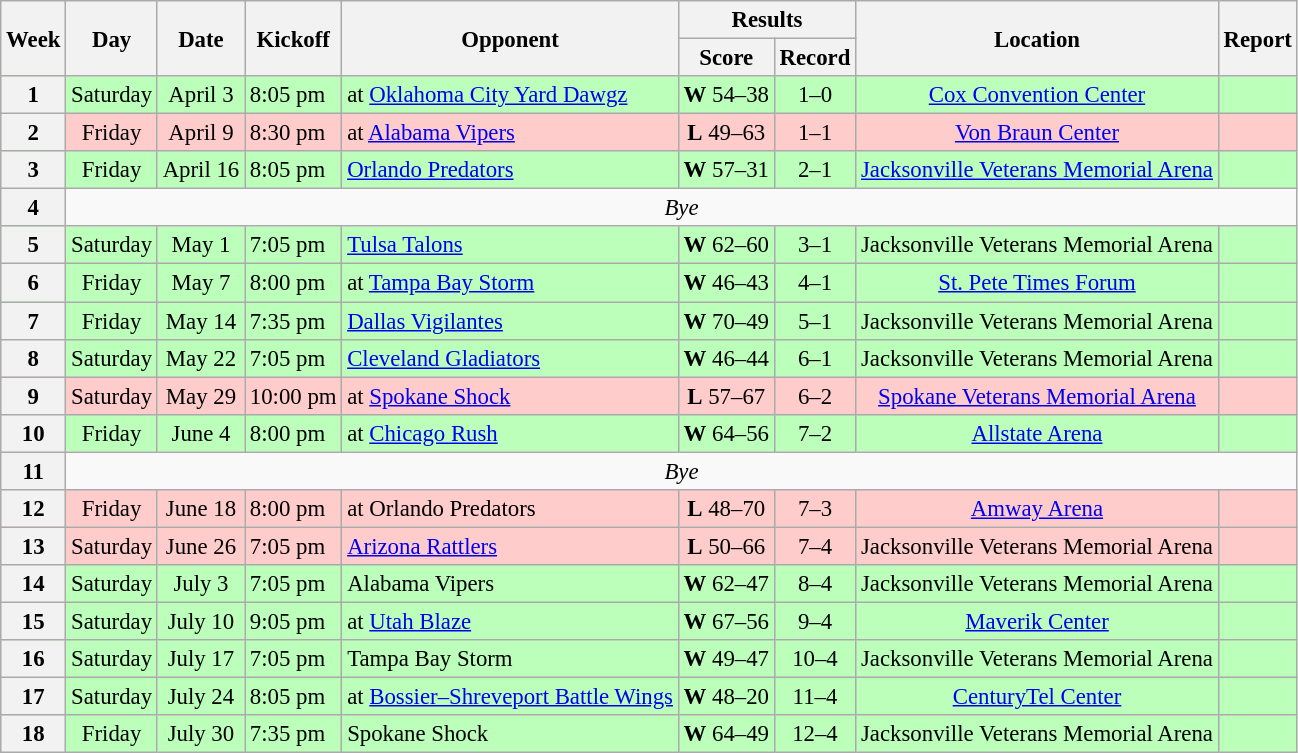<table class="wikitable" style="font-size: 95%;">
<tr>
<th rowspan="2">Week</th>
<th rowspan="2">Day</th>
<th rowspan="2">Date</th>
<th rowspan="2">Kickoff</th>
<th rowspan="2">Opponent</th>
<th colspan="2">Results</th>
<th rowspan="2">Location</th>
<th rowspan="2">Report</th>
</tr>
<tr>
<th>Score</th>
<th>Record</th>
</tr>
<tr style= background:#bbffbb;>
<th align="center"><strong>1</strong></th>
<td align="center">Saturday</td>
<td align="center">April 3</td>
<td>8:05 pm</td>
<td>at <a href='#'>Oklahoma City Yard Dawgz</a></td>
<td align="center"><strong>W</strong> 54–38</td>
<td align="center">1–0</td>
<td align="center"><a href='#'>Cox Convention Center</a></td>
<td align="center"></td>
</tr>
<tr style= background:#ffcccc;>
<th align="center"><strong>2</strong></th>
<td align="center">Friday</td>
<td align="center">April 9</td>
<td>8:30 pm</td>
<td>at <a href='#'>Alabama Vipers</a></td>
<td align="center"><strong>L</strong> 49–63</td>
<td align="center">1–1</td>
<td align="center"><a href='#'>Von Braun Center</a></td>
<td align="center"></td>
</tr>
<tr style= background:#bbffbb;>
<th align="center"><strong>3</strong></th>
<td align="center">Friday</td>
<td align="center">April 16</td>
<td>8:05 pm</td>
<td><a href='#'>Orlando Predators</a></td>
<td align="center"><strong>W</strong> 57–31</td>
<td align="center">2–1</td>
<td align="center"><a href='#'>Jacksonville Veterans Memorial Arena</a></td>
<td align="center"></td>
</tr>
<tr style=>
<th align="center"><strong>4</strong></th>
<td colspan="9" align="center" valign="middle"><em>Bye</em></td>
</tr>
<tr style= background:#bbffbb;>
<th align="center"><strong>5</strong></th>
<td align="center">Saturday</td>
<td align="center">May 1</td>
<td>7:05 pm</td>
<td><a href='#'>Tulsa Talons</a></td>
<td align="center"><strong>W</strong> 62–60</td>
<td align="center">3–1</td>
<td align="center">Jacksonville Veterans Memorial Arena</td>
<td align="center"></td>
</tr>
<tr style= background:#bbffbb;>
<th align="center"><strong>6</strong></th>
<td align="center">Friday</td>
<td align="center">May 7</td>
<td>8:00 pm</td>
<td>at <a href='#'>Tampa Bay Storm</a></td>
<td align="center"><strong>W</strong> 46–43</td>
<td align="center">4–1</td>
<td align="center"><a href='#'>St. Pete Times Forum</a></td>
<td align="center"></td>
</tr>
<tr style= background:#bbffbb;>
<th align="center"><strong>7</strong></th>
<td align="center">Friday</td>
<td align="center">May 14</td>
<td>7:35 pm</td>
<td><a href='#'>Dallas Vigilantes</a></td>
<td align="center"><strong>W</strong> 70–49</td>
<td align="center">5–1</td>
<td align="center">Jacksonville Veterans Memorial Arena</td>
<td align="center"></td>
</tr>
<tr style= background:#bbffbb;>
<th align="center"><strong>8</strong></th>
<td align="center">Saturday</td>
<td align="center">May 22</td>
<td>7:05 pm</td>
<td><a href='#'>Cleveland Gladiators</a></td>
<td align="center"><strong>W</strong> 46–44</td>
<td align="center">6–1</td>
<td align="center">Jacksonville Veterans Memorial Arena</td>
<td align="center"></td>
</tr>
<tr style= background:#ffcccc;>
<th align="center"><strong>9</strong></th>
<td align="center">Saturday</td>
<td align="center">May 29</td>
<td>10:00 pm</td>
<td>at <a href='#'>Spokane Shock</a></td>
<td align="center"><strong>L</strong> 57–67</td>
<td align="center">6–2</td>
<td align="center"><a href='#'>Spokane Veterans Memorial Arena</a></td>
<td align="center"></td>
</tr>
<tr style= background:#bbffbb;>
<th align="center"><strong>10</strong></th>
<td align="center">Friday</td>
<td align="center">June 4</td>
<td>8:00 pm</td>
<td>at <a href='#'>Chicago Rush</a></td>
<td align="center"><strong>W</strong> 64–56</td>
<td align="center">7–2</td>
<td align="center"><a href='#'>Allstate Arena</a></td>
<td align="center"></td>
</tr>
<tr style=>
<th align="center"><strong>11</strong></th>
<td colspan="9" align="center" valign="middle"><em>Bye</em></td>
</tr>
<tr style= background:#ffcccc;>
<th align="center"><strong>12</strong></th>
<td align="center">Friday</td>
<td align="center">June 18</td>
<td>8:00 pm</td>
<td>at Orlando Predators</td>
<td align="center"><strong>L</strong> 48–70</td>
<td align="center">7–3</td>
<td align="center"><a href='#'>Amway Arena</a></td>
<td align="center"></td>
</tr>
<tr style= background:#ffcccc;>
<th align="center"><strong>13</strong></th>
<td align="center">Saturday</td>
<td align="center">June 26</td>
<td>7:05 pm</td>
<td><a href='#'>Arizona Rattlers</a></td>
<td align="center"><strong>L</strong> 50–66</td>
<td align="center">7–4</td>
<td align="center">Jacksonville Veterans Memorial Arena</td>
<td align="center"></td>
</tr>
<tr style= background:#bbffbb;>
<th align="center"><strong>14</strong></th>
<td align="center">Saturday</td>
<td align="center">July 3</td>
<td>7:05 pm</td>
<td>Alabama Vipers</td>
<td align="center"><strong>W</strong> 62–47</td>
<td align="center">8–4</td>
<td align="center">Jacksonville Veterans Memorial Arena</td>
<td align="center"></td>
</tr>
<tr style= background:#bbffbb;>
<th align="center"><strong>15</strong></th>
<td align="center">Saturday</td>
<td align="center">July 10</td>
<td>9:05 pm</td>
<td>at <a href='#'>Utah Blaze</a></td>
<td align="center"><strong>W</strong> 67–56</td>
<td align="center">9–4</td>
<td align="center"><a href='#'>Maverik Center</a></td>
<td align="center"></td>
</tr>
<tr style= background:#bbffbb;>
<th align="center"><strong>16</strong></th>
<td align="center">Saturday</td>
<td align="center">July 17</td>
<td>7:05 pm</td>
<td>Tampa Bay Storm</td>
<td align="center"><strong>W</strong> 49–47</td>
<td align="center">10–4</td>
<td align="center">Jacksonville Veterans Memorial Arena</td>
<td align="center"></td>
</tr>
<tr style= background:#bbffbb;>
<th align="center"><strong>17</strong></th>
<td align="center">Saturday</td>
<td align="center">July 24</td>
<td>8:05 pm</td>
<td>at <a href='#'>Bossier–Shreveport Battle Wings</a></td>
<td align="center"><strong>W</strong> 48–20</td>
<td align="center">11–4</td>
<td align="center"><a href='#'>CenturyTel Center</a></td>
<td align="center"></td>
</tr>
<tr style= background:#bbffbb;>
<th align="center"><strong>18</strong></th>
<td align="center">Friday</td>
<td align="center">July 30</td>
<td>7:35 pm</td>
<td>Spokane Shock</td>
<td align="center"><strong>W</strong> 64–49</td>
<td align="center">12–4</td>
<td align="center">Jacksonville Veterans Memorial Arena</td>
<td align="center"></td>
</tr>
</table>
